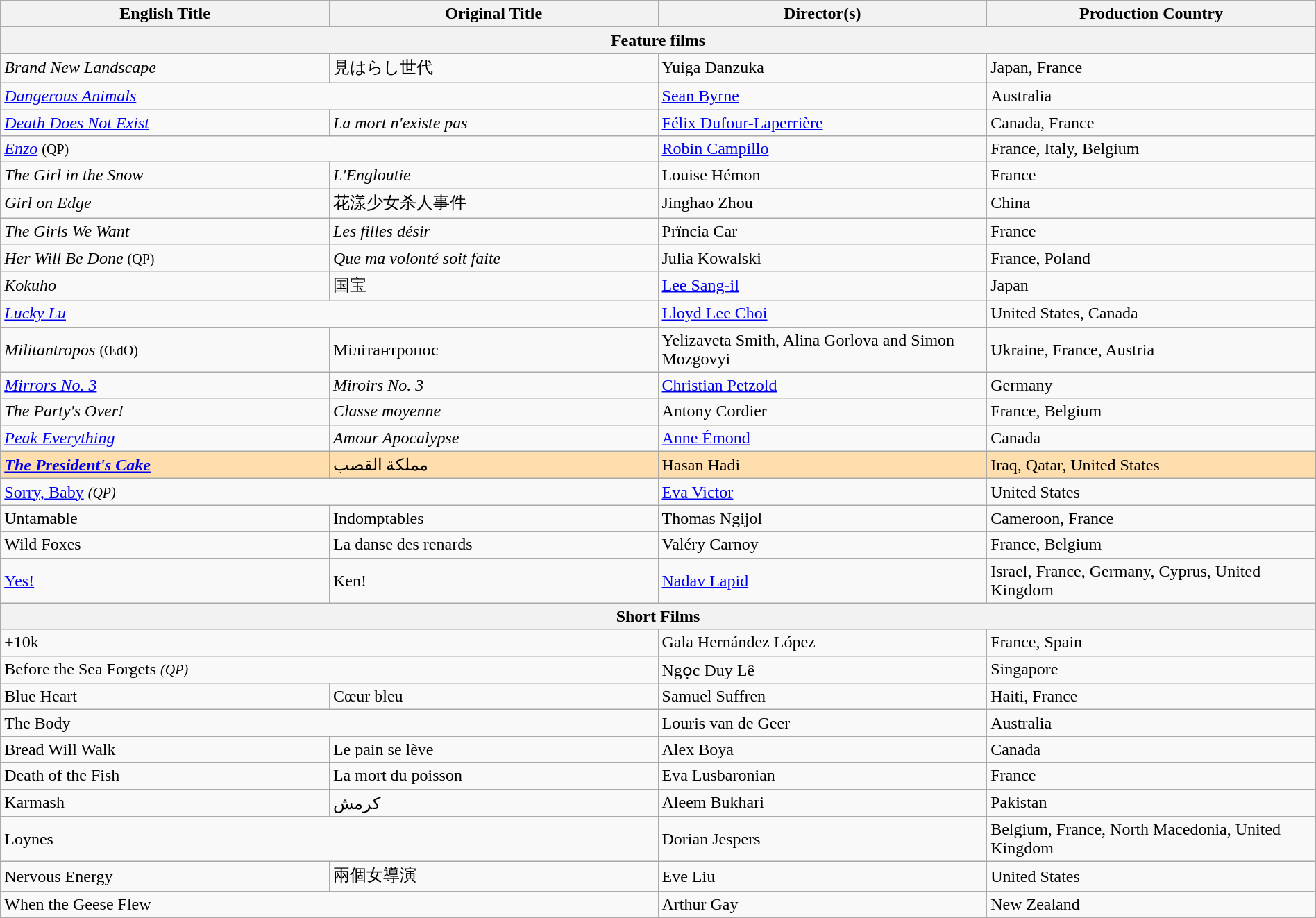<table class="wikitable" style="width:100%; margin-bottom:4px">
<tr>
<th scope="col" style="width:25%;">English Title</th>
<th scope="col" style="width:25%;">Original Title</th>
<th scope="col" style="width:25%;">Director(s)</th>
<th scope="col" style="width:25%;">Production Country</th>
</tr>
<tr>
<th colspan="4">Feature films</th>
</tr>
<tr>
<td><em>Brand New Landscape</em> </td>
<td>見はらし世代</td>
<td>Yuiga Danzuka</td>
<td>Japan, France</td>
</tr>
<tr>
<td colspan="2"><em><a href='#'>Dangerous Animals</a></em></td>
<td><a href='#'>Sean Byrne</a></td>
<td>Australia</td>
</tr>
<tr>
<td><em><a href='#'>Death Does Not Exist</a></em></td>
<td><em>La mort n'existe pas</em></td>
<td><a href='#'>Félix Dufour-Laperrière</a></td>
<td>Canada, France</td>
</tr>
<tr>
<td colspan="2"><em><a href='#'>Enzo</a></em>  <small>(QP)</small></td>
<td><a href='#'>Robin Campillo</a></td>
<td>France, Italy, Belgium</td>
</tr>
<tr>
<td><em>The Girl in the Snow</em> </td>
<td><em>L'Engloutie</em></td>
<td>Louise Hémon</td>
<td>France</td>
</tr>
<tr>
<td><em>Girl on Edge</em> </td>
<td>花漾少女杀人事件</td>
<td>Jinghao Zhou</td>
<td>China</td>
</tr>
<tr>
<td><em>The Girls We Want</em> </td>
<td><em>Les filles désir</em></td>
<td>Prïncia Car</td>
<td>France</td>
</tr>
<tr>
<td><em>Her Will Be Done</em> <small>(QP)</small></td>
<td><em>Que ma volonté soit faite</em></td>
<td>Julia Kowalski</td>
<td>France, Poland</td>
</tr>
<tr>
<td><em>Kokuho</em></td>
<td>国宝</td>
<td><a href='#'>Lee Sang-il</a></td>
<td>Japan</td>
</tr>
<tr>
<td colspan="2"><em><a href='#'>Lucky Lu</a></em> </td>
<td><a href='#'>Lloyd Lee Choi</a></td>
<td>United States, Canada</td>
</tr>
<tr>
<td><em>Militantropos</em> <small>(ŒdO)</small></td>
<td>Мілітантропос</td>
<td>Yelizaveta Smith, Alina Gorlova and Simon Mozgovyi</td>
<td>Ukraine, France, Austria</td>
</tr>
<tr>
<td><em><a href='#'>Mirrors No. 3</a></em></td>
<td><em>Miroirs No. 3</em></td>
<td><a href='#'>Christian Petzold</a></td>
<td>Germany</td>
</tr>
<tr>
<td><em>The Party's Over!</em></td>
<td><em>Classe moyenne</em></td>
<td>Antony Cordier</td>
<td>France, Belgium</td>
</tr>
<tr>
<td><em><a href='#'>Peak Everything</a></em></td>
<td><em>Amour Apocalypse</em></td>
<td><a href='#'>Anne Émond</a></td>
<td>Canada</td>
</tr>
<tr style="background:#FFDEAD;">
<td><strong><em><a href='#'>The President's Cake</a><em> <strong></td>
<td></strong>مملكة القصب<strong></td>
<td></strong>Hasan Hadi<strong></td>
<td></strong>Iraq, Qatar, United States<strong></td>
</tr>
<tr>
<td colspan="2"></em><a href='#'>Sorry, Baby</a><em>  <small>(QP)</small></td>
<td><a href='#'>Eva Victor</a></td>
<td>United States</td>
</tr>
<tr>
<td></em>Untamable<em></td>
<td></em>Indomptables<em></td>
<td>Thomas Ngijol</td>
<td>Cameroon, France</td>
</tr>
<tr>
<td></em>Wild Foxes<em> </td>
<td></em>La danse des renards<em></td>
<td>Valéry Carnoy</td>
<td>France, Belgium</td>
</tr>
<tr>
<td></em><a href='#'>Yes!</a><em></td>
<td>Ken!</td>
<td><a href='#'>Nadav Lapid</a></td>
<td>Israel, France, Germany, Cyprus, United Kingdom</td>
</tr>
<tr>
<th colspan="4">Short Films</th>
</tr>
<tr>
<td colspan="2"></em>+10k<em></td>
<td>Gala Hernández López</td>
<td>France, Spain</td>
</tr>
<tr>
<td colspan="2"></em>Before the Sea Forgets<em> <small>(QP)</small></td>
<td>Ngọc Duy Lê</td>
<td>Singapore</td>
</tr>
<tr>
<td></em>Blue Heart<em></td>
<td></em>Cœur bleu<em></td>
<td>Samuel Suffren</td>
<td>Haiti, France</td>
</tr>
<tr>
<td colspan="2"></em>The Body<em></td>
<td>Louris van de Geer</td>
<td>Australia</td>
</tr>
<tr>
<td></em>Bread Will Walk<em></td>
<td></em>Le pain se lève<em></td>
<td>Alex Boya</td>
<td>Canada</td>
</tr>
<tr>
<td></em>Death of the Fish<em></td>
<td></em>La mort du poisson<em></td>
<td>Eva Lusbaronian</td>
<td>France</td>
</tr>
<tr>
<td></em>Karmash<em></td>
<td>کرمش</td>
<td>Aleem Bukhari</td>
<td>Pakistan</td>
</tr>
<tr>
<td colspan="2"></em>Loynes<em></td>
<td>Dorian Jespers</td>
<td>Belgium, France, North Macedonia, United Kingdom</td>
</tr>
<tr>
<td></em>Nervous Energy<em></td>
<td>兩個女導演</td>
<td>Eve Liu</td>
<td>United States</td>
</tr>
<tr>
<td colspan="2"></em>When the Geese Flew<em></td>
<td>Arthur Gay</td>
<td>New Zealand</td>
</tr>
</table>
